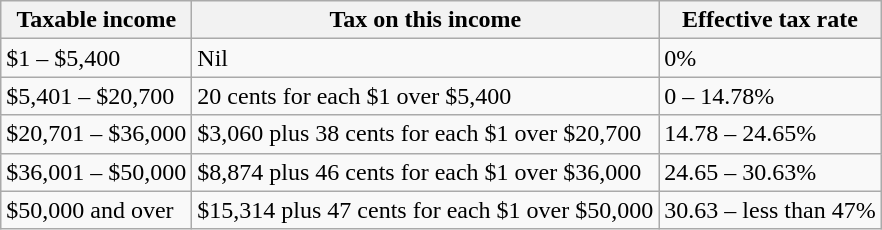<table class="wikitable">
<tr>
<th>Taxable income</th>
<th>Tax on this income</th>
<th>Effective tax rate</th>
</tr>
<tr>
<td>$1 – $5,400</td>
<td>Nil</td>
<td>0%</td>
</tr>
<tr>
<td>$5,401 – $20,700</td>
<td>20 cents for each $1 over $5,400</td>
<td>0 – 14.78%</td>
</tr>
<tr>
<td>$20,701 – $36,000</td>
<td>$3,060 plus 38 cents for each $1 over $20,700</td>
<td>14.78 – 24.65%</td>
</tr>
<tr>
<td>$36,001 – $50,000</td>
<td>$8,874 plus 46 cents for each $1 over $36,000</td>
<td>24.65 – 30.63%</td>
</tr>
<tr>
<td>$50,000 and over</td>
<td>$15,314 plus 47 cents for each $1 over $50,000</td>
<td>30.63 – less than 47%</td>
</tr>
</table>
